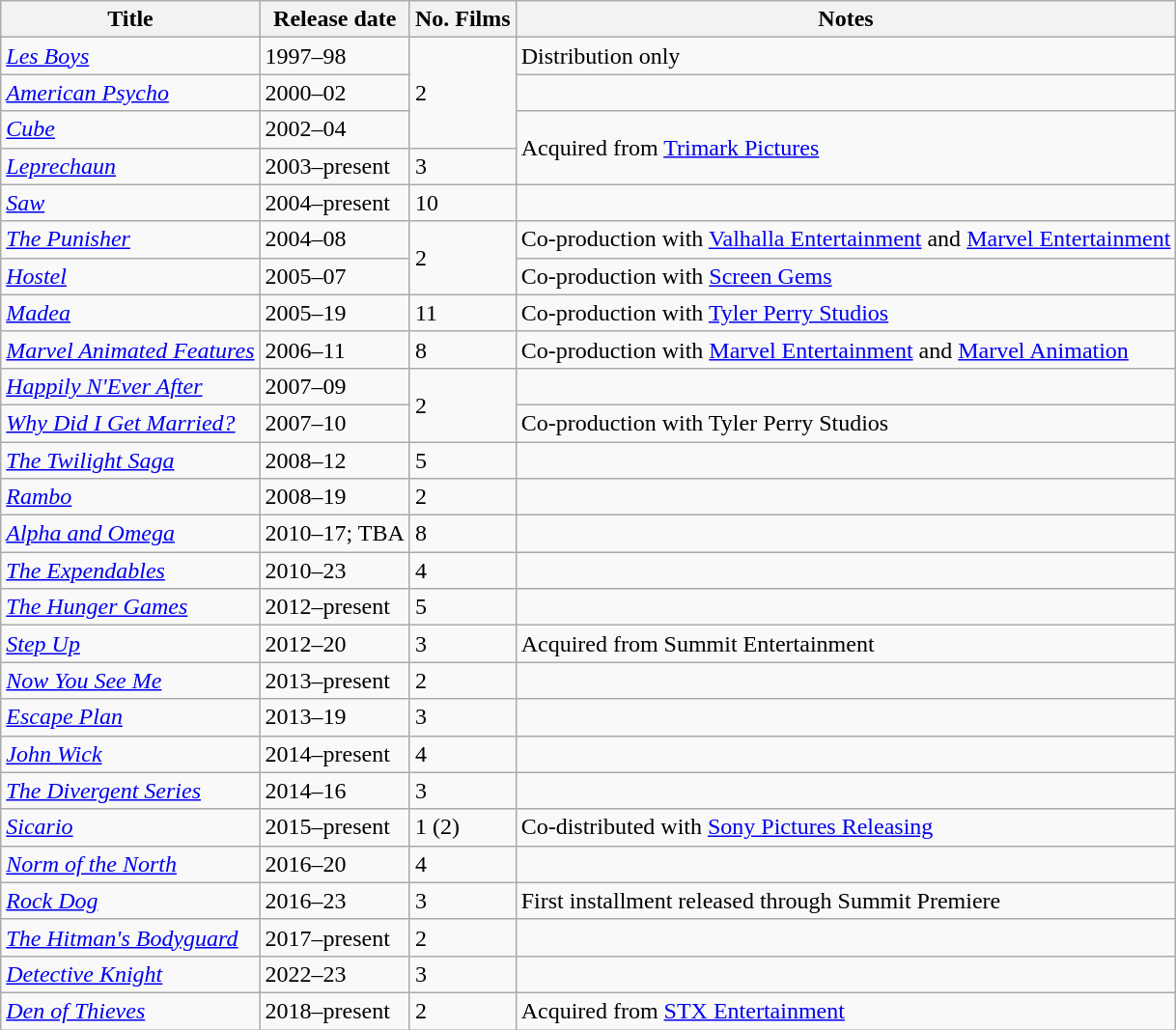<table class="wikitable sortable">
<tr>
<th>Title</th>
<th>Release date</th>
<th>No. Films</th>
<th>Notes</th>
</tr>
<tr>
<td><em><a href='#'>Les Boys</a></em></td>
<td>1997–98</td>
<td rowspan=3>2</td>
<td>Distribution only</td>
</tr>
<tr>
<td><em><a href='#'>American Psycho</a></em></td>
<td>2000–02</td>
<td></td>
</tr>
<tr>
<td><em><a href='#'>Cube</a></em></td>
<td>2002–04</td>
<td rowspan=2>Acquired from <a href='#'>Trimark Pictures</a></td>
</tr>
<tr>
<td><em><a href='#'>Leprechaun</a></em></td>
<td>2003–present</td>
<td>3</td>
</tr>
<tr>
<td><em><a href='#'>Saw</a></em></td>
<td>2004–present</td>
<td>10</td>
<td></td>
</tr>
<tr>
<td><em><a href='#'>The Punisher</a></em></td>
<td>2004–08</td>
<td rowspan="2">2</td>
<td>Co-production with <a href='#'>Valhalla Entertainment</a> and <a href='#'>Marvel Entertainment</a></td>
</tr>
<tr>
<td><em><a href='#'>Hostel</a></em></td>
<td>2005–07</td>
<td>Co-production with <a href='#'>Screen Gems</a></td>
</tr>
<tr>
<td><em><a href='#'>Madea</a></em></td>
<td>2005–19</td>
<td>11</td>
<td>Co-production with <a href='#'>Tyler Perry Studios</a></td>
</tr>
<tr>
<td><em><a href='#'>Marvel Animated Features</a></em></td>
<td>2006–11</td>
<td>8</td>
<td>Co-production with <a href='#'>Marvel Entertainment</a> and <a href='#'>Marvel Animation</a></td>
</tr>
<tr>
<td><em><a href='#'>Happily N'Ever After</a></em></td>
<td>2007–09</td>
<td rowspan="2">2</td>
<td></td>
</tr>
<tr>
<td><em><a href='#'>Why Did I Get Married?</a></em></td>
<td>2007–10</td>
<td>Co-production with Tyler Perry Studios</td>
</tr>
<tr>
<td><em><a href='#'>The Twilight Saga</a></em></td>
<td>2008–12</td>
<td>5</td>
<td></td>
</tr>
<tr>
<td><em><a href='#'>Rambo</a></em></td>
<td>2008–19</td>
<td>2</td>
<td></td>
</tr>
<tr>
<td><em><a href='#'>Alpha and Omega</a></em></td>
<td>2010–17; TBA</td>
<td>8</td>
<td></td>
</tr>
<tr>
<td><em><a href='#'>The Expendables</a></em></td>
<td>2010–23</td>
<td>4</td>
<td></td>
</tr>
<tr>
<td><em><a href='#'>The Hunger Games</a></em></td>
<td>2012–present</td>
<td>5</td>
<td></td>
</tr>
<tr>
<td><em><a href='#'>Step Up</a></em></td>
<td>2012–20</td>
<td>3</td>
<td>Acquired from Summit Entertainment</td>
</tr>
<tr>
<td><em><a href='#'>Now You See Me</a></em></td>
<td>2013–present</td>
<td>2</td>
<td></td>
</tr>
<tr>
<td><em><a href='#'>Escape Plan</a></em></td>
<td>2013–19</td>
<td>3</td>
<td></td>
</tr>
<tr>
<td><em><a href='#'>John Wick</a></em></td>
<td>2014–present</td>
<td>4</td>
<td></td>
</tr>
<tr>
<td><em><a href='#'>The Divergent Series</a></em></td>
<td>2014–16</td>
<td>3</td>
<td></td>
</tr>
<tr>
<td><em><a href='#'>Sicario</a></em></td>
<td>2015–present</td>
<td>1 (2)</td>
<td>Co-distributed with <a href='#'>Sony Pictures Releasing</a></td>
</tr>
<tr>
<td><em><a href='#'>Norm of the North</a></em></td>
<td>2016–20</td>
<td>4</td>
<td></td>
</tr>
<tr>
<td><em><a href='#'>Rock Dog</a></em></td>
<td>2016–23</td>
<td>3</td>
<td>First installment released through Summit Premiere</td>
</tr>
<tr>
<td><em><a href='#'>The Hitman's Bodyguard</a></em></td>
<td>2017–present</td>
<td>2</td>
<td></td>
</tr>
<tr>
<td><em><a href='#'>Detective Knight</a></em></td>
<td>2022–23</td>
<td>3</td>
<td></td>
</tr>
<tr>
<td><em><a href='#'>Den of Thieves</a></em></td>
<td>2018–present</td>
<td>2</td>
<td>Acquired from <a href='#'>STX Entertainment</a></td>
</tr>
</table>
